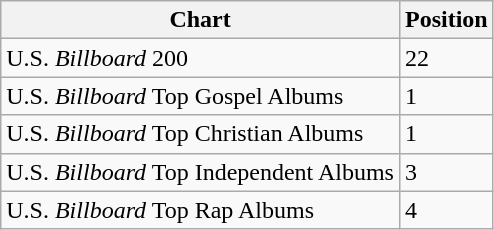<table class="wikitable">
<tr>
<th align="left">Chart</th>
<th align="left">Position</th>
</tr>
<tr>
<td align="left">U.S. <em>Billboard</em> 200</td>
<td align="left">22</td>
</tr>
<tr>
<td align="left">U.S. <em>Billboard</em> Top Gospel Albums</td>
<td align="left">1</td>
</tr>
<tr>
<td align="left">U.S. <em>Billboard</em> Top Christian Albums</td>
<td align="left">1</td>
</tr>
<tr>
<td align="left">U.S. <em>Billboard</em> Top Independent Albums</td>
<td align="left">3</td>
</tr>
<tr>
<td align="left">U.S. <em>Billboard</em> Top Rap Albums</td>
<td align="left">4</td>
</tr>
</table>
